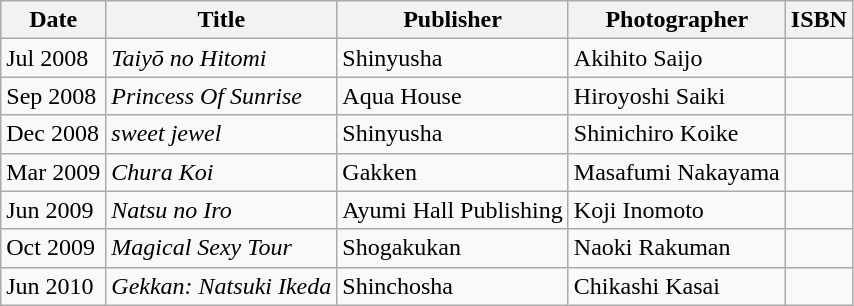<table class="wikitable">
<tr>
<th>Date</th>
<th>Title</th>
<th>Publisher</th>
<th>Photographer</th>
<th>ISBN</th>
</tr>
<tr>
<td>Jul 2008</td>
<td><em>Taiyō no Hitomi</em></td>
<td>Shinyusha</td>
<td>Akihito Saijo</td>
<td></td>
</tr>
<tr>
<td>Sep 2008</td>
<td><em>Princess Of Sunrise</em></td>
<td>Aqua House</td>
<td>Hiroyoshi Saiki</td>
<td></td>
</tr>
<tr>
<td>Dec 2008</td>
<td><em>sweet jewel</em></td>
<td>Shinyusha</td>
<td>Shinichiro Koike</td>
<td></td>
</tr>
<tr>
<td>Mar 2009</td>
<td><em>Chura Koi</em></td>
<td>Gakken</td>
<td>Masafumi Nakayama</td>
<td></td>
</tr>
<tr>
<td>Jun 2009</td>
<td><em>Natsu no Iro</em></td>
<td>Ayumi Hall Publishing</td>
<td>Koji Inomoto</td>
<td></td>
</tr>
<tr>
<td>Oct 2009</td>
<td><em>Magical Sexy Tour</em></td>
<td>Shogakukan</td>
<td>Naoki Rakuman</td>
<td></td>
</tr>
<tr>
<td>Jun 2010</td>
<td><em>Gekkan: Natsuki Ikeda</em></td>
<td>Shinchosha</td>
<td>Chikashi Kasai</td>
<td></td>
</tr>
</table>
